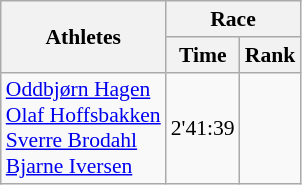<table class="wikitable" style="font-size:90%">
<tr>
<th rowspan=2>Athletes</th>
<th colspan=2>Race</th>
</tr>
<tr>
<th>Time</th>
<th>Rank</th>
</tr>
<tr>
<td><a href='#'>Oddbjørn Hagen</a><br><a href='#'>Olaf Hoffsbakken</a><br><a href='#'>Sverre Brodahl</a><br><a href='#'>Bjarne Iversen</a></td>
<td align=center>2'41:39</td>
<td align=center></td>
</tr>
</table>
